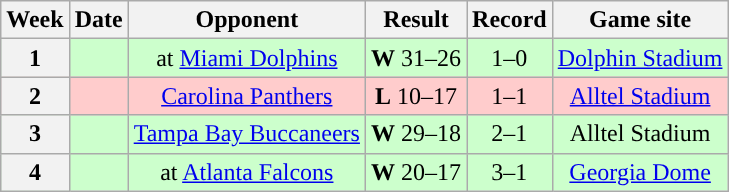<table class="wikitable" style="text-align:center">
<tr>
<th>Week</th>
<th>Date</th>
<th>Opponent</th>
<th>Result</th>
<th>Record</th>
<th>Game site</th>
</tr>
<tr style="background:#cfc;">
<th>1</th>
<td></td>
<td>at <a href='#'>Miami Dolphins</a></td>
<td><strong>W</strong> 31–26</td>
<td>1–0</td>
<td><a href='#'>Dolphin Stadium</a></td>
</tr>
<tr style="background:#fcc;">
<th>2</th>
<td></td>
<td><a href='#'>Carolina Panthers</a></td>
<td><strong>L</strong> 10–17</td>
<td>1–1</td>
<td><a href='#'>Alltel Stadium</a></td>
</tr>
<tr style="background:#cfc;">
<th>3</th>
<td></td>
<td><a href='#'>Tampa Bay Buccaneers</a></td>
<td><strong>W</strong> 29–18</td>
<td>2–1</td>
<td>Alltel Stadium</td>
</tr>
<tr style="background:#cfc;">
<th>4</th>
<td></td>
<td>at <a href='#'>Atlanta Falcons</a></td>
<td><strong>W</strong> 20–17</td>
<td>3–1</td>
<td><a href='#'>Georgia Dome</a></td>
</tr>
</table>
